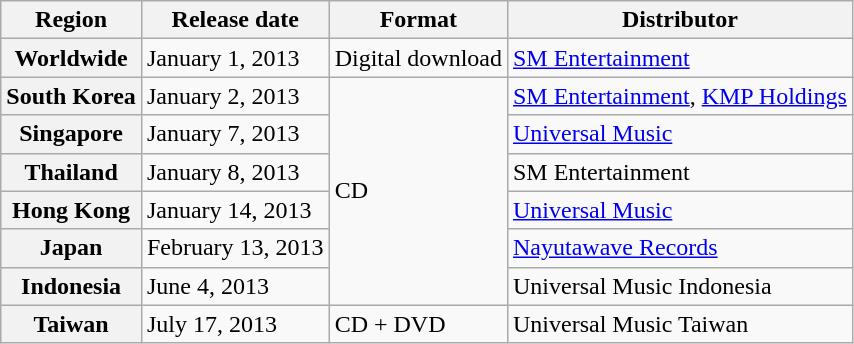<table class="wikitable plainrowheaders">
<tr>
<th>Region</th>
<th>Release date</th>
<th>Format</th>
<th>Distributor</th>
</tr>
<tr>
<th scope="row">Worldwide</th>
<td>January 1, 2013</td>
<td>Digital download</td>
<td><a href='#'>SM Entertainment</a></td>
</tr>
<tr>
<th scope="row">South Korea</th>
<td>January 2, 2013</td>
<td rowspan="6">CD</td>
<td><a href='#'>SM Entertainment</a>, <a href='#'>KMP Holdings</a></td>
</tr>
<tr>
<th scope="row">Singapore</th>
<td>January 7, 2013</td>
<td><a href='#'>Universal Music</a></td>
</tr>
<tr>
<th scope="row">Thailand</th>
<td>January 8, 2013</td>
<td>SM Entertainment</td>
</tr>
<tr>
<th scope="row">Hong Kong</th>
<td>January 14, 2013</td>
<td><a href='#'>Universal Music</a></td>
</tr>
<tr>
<th scope="row">Japan</th>
<td>February 13, 2013</td>
<td><a href='#'>Nayutawave Records</a></td>
</tr>
<tr>
<th scope="row">Indonesia</th>
<td>June 4, 2013</td>
<td>Universal Music Indonesia</td>
</tr>
<tr>
<th scope="row">Taiwan</th>
<td>July 17, 2013</td>
<td>CD + DVD</td>
<td>Universal Music Taiwan</td>
</tr>
</table>
